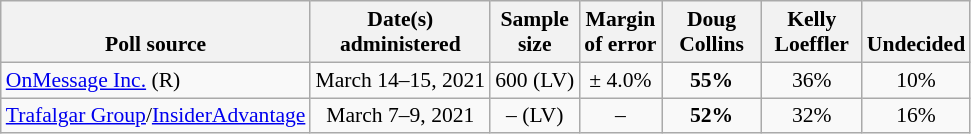<table class="wikitable" style="font-size:90%;text-align:center;">
<tr style="vertical-align:bottom">
<th>Poll source</th>
<th>Date(s)<br>administered</th>
<th>Sample<br>size</th>
<th>Margin<br>of error</th>
<th style="width:60px;">Doug<br>Collins</th>
<th style="width:60px;">Kelly<br>Loeffler</th>
<th>Undecided</th>
</tr>
<tr>
<td style="text-align:left;"><a href='#'>OnMessage Inc.</a> (R)</td>
<td>March 14–15, 2021</td>
<td>600 (LV)</td>
<td>± 4.0%</td>
<td><strong>55%</strong></td>
<td>36%</td>
<td>10%</td>
</tr>
<tr>
<td style="text-align:left;"><a href='#'>Trafalgar Group</a>/<a href='#'>InsiderAdvantage</a></td>
<td>March 7–9, 2021</td>
<td>– (LV)</td>
<td>–</td>
<td><strong>52%</strong></td>
<td>32%</td>
<td>16%</td>
</tr>
</table>
